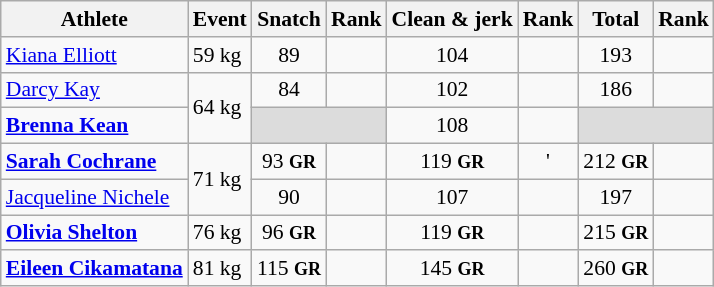<table class="wikitable" style="font-size:90%;text-align:center">
<tr>
<th>Athlete</th>
<th>Event</th>
<th>Snatch</th>
<th>Rank</th>
<th>Clean & jerk</th>
<th>Rank</th>
<th>Total</th>
<th>Rank</th>
</tr>
<tr align=center>
<td align=left><a href='#'>Kiana Elliott</a></td>
<td align=left>59 kg</td>
<td>89</td>
<td></td>
<td>104</td>
<td></td>
<td>193</td>
<td></td>
</tr>
<tr align=center>
<td align=left><a href='#'>Darcy Kay</a></td>
<td align=left rowspan=2>64 kg</td>
<td>84</td>
<td></td>
<td>102</td>
<td></td>
<td>186</td>
<td></td>
</tr>
<tr align=center>
<td align=left><strong><a href='#'>Brenna Kean</a></strong></td>
<td colspan="2" style="background:#dcdcdc;"></td>
<td>108</td>
<td></td>
<td colspan="2" style="background:#dcdcdc;"></td>
</tr>
<tr align=center>
<td align=left><strong><a href='#'>Sarah Cochrane</a></strong></td>
<td align=left rowspan=2>71 kg</td>
<td>93 <small> <strong>GR</strong></small></td>
<td></td>
<td>119 <small> <strong>GR</strong></small></td>
<td>'</td>
<td>212 <small> <strong>GR</strong></small></td>
<td></td>
</tr>
<tr align=center>
<td align=left><a href='#'>Jacqueline Nichele</a></td>
<td>90</td>
<td></td>
<td>107</td>
<td></td>
<td>197</td>
<td></td>
</tr>
<tr align=center>
<td align=left><strong><a href='#'>Olivia Shelton</a></strong></td>
<td align=left>76 kg</td>
<td>96 <small><strong>GR</strong></small></td>
<td></td>
<td>119 <small><strong>GR</strong></small></td>
<td></td>
<td>215 <small><strong>GR</strong></small></td>
<td></td>
</tr>
<tr align=center>
<td align=left><strong><a href='#'>Eileen Cikamatana</a></strong></td>
<td align=left>81 kg</td>
<td>115 <small><strong>GR</strong></small></td>
<td></td>
<td>145 <small><strong>GR</strong></small></td>
<td></td>
<td>260 <small><strong>GR</strong></small></td>
<td></td>
</tr>
</table>
